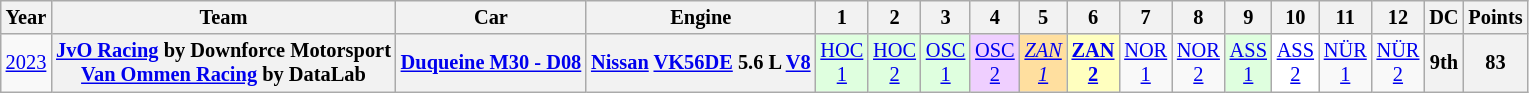<table class="wikitable" style="text-align:center; font-size:85%">
<tr>
<th>Year</th>
<th>Team</th>
<th>Car</th>
<th>Engine</th>
<th>1</th>
<th>2</th>
<th>3</th>
<th>4</th>
<th>5</th>
<th>6</th>
<th>7</th>
<th>8</th>
<th>9</th>
<th>10</th>
<th>11</th>
<th>12</th>
<th>DC</th>
<th>Points</th>
</tr>
<tr>
<td><a href='#'>2023</a></td>
<th nowrap><a href='#'>JvO Racing</a> by Downforce Motorsport<br><a href='#'>Van Ommen Racing</a> by DataLab</th>
<th nowrap><a href='#'>Duqueine M30 - D08</a></th>
<th nowrap><a href='#'>Nissan</a> <a href='#'>VK56DE</a> 5.6 L <a href='#'>V8</a></th>
<td style="background:#DFFFDF;"><a href='#'>HOC<br>1</a><br></td>
<td style="background:#DFFFDF;"><a href='#'>HOC<br>2</a><br></td>
<td style="background:#DFFFDF;"><a href='#'>OSC<br>1</a><br></td>
<td style="background:#EFCFFF;"><a href='#'>OSC<br>2</a><br></td>
<td style="background:#FFDF9F;"><em><a href='#'>ZAN<br>1</a></em><br></td>
<td style="background:#FFFFBF;"><strong><a href='#'>ZAN<br>2</a></strong><br></td>
<td><a href='#'>NOR<br>1</a></td>
<td><a href='#'>NOR<br>2</a></td>
<td style="background:#DFFFDF;"><a href='#'>ASS<br>1</a><br></td>
<td style="background:#FFFFFF;"><a href='#'>ASS<br>2</a><br></td>
<td><a href='#'>NÜR<br>1</a></td>
<td><a href='#'>NÜR<br>2</a></td>
<th>9th</th>
<th>83</th>
</tr>
</table>
